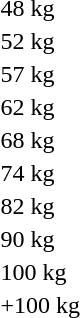<table>
<tr>
<td>48 kg</td>
<td></td>
<td></td>
<td></td>
</tr>
<tr>
<td>52 kg</td>
<td></td>
<td></td>
<td></td>
</tr>
<tr>
<td>57 kg</td>
<td></td>
<td></td>
<td></td>
</tr>
<tr>
<td>62 kg</td>
<td></td>
<td></td>
<td></td>
</tr>
<tr>
<td>68 kg</td>
<td></td>
<td></td>
<td></td>
</tr>
<tr>
<td>74 kg</td>
<td></td>
<td></td>
<td></td>
</tr>
<tr>
<td>82 kg</td>
<td></td>
<td></td>
<td></td>
</tr>
<tr>
<td>90 kg</td>
<td></td>
<td></td>
<td></td>
</tr>
<tr>
<td>100 kg</td>
<td></td>
<td></td>
<td></td>
</tr>
<tr>
<td>+100 kg</td>
<td></td>
<td></td>
<td></td>
</tr>
</table>
